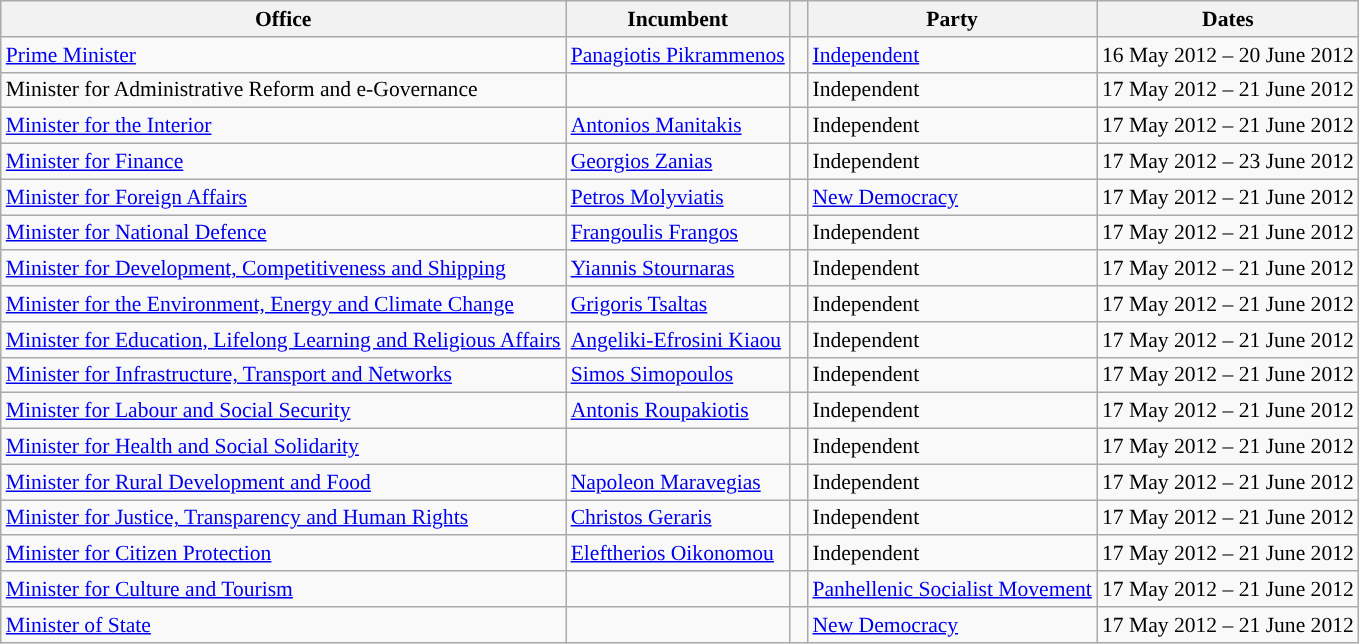<table class="wikitable" style="font-size: 90%;">
<tr>
<th>Office</th>
<th>Incumbent</th>
<th></th>
<th>Party</th>
<th>Dates</th>
</tr>
<tr>
<td><a href='#'>Prime Minister</a></td>
<td><a href='#'>Panagiotis Pikrammenos</a></td>
<td width=5px style="background-color: "></td>
<td><a href='#'>Independent</a></td>
<td>16 May 2012 – 20 June 2012</td>
</tr>
<tr>
<td>Minister for Administrative Reform and e-Governance</td>
<td></td>
<td style="background-color: "></td>
<td>Independent</td>
<td>17 May 2012 – 21 June 2012</td>
</tr>
<tr>
<td><a href='#'>Minister for the Interior</a></td>
<td><a href='#'>Antonios Manitakis</a></td>
<td style="background-color: "></td>
<td>Independent</td>
<td>17 May 2012 – 21 June 2012</td>
</tr>
<tr>
<td><a href='#'>Minister for Finance</a></td>
<td><a href='#'>Georgios Zanias</a></td>
<td style="background-color: "></td>
<td>Independent</td>
<td>17 May 2012 – 23 June 2012</td>
</tr>
<tr>
<td><a href='#'>Minister for Foreign Affairs</a></td>
<td><a href='#'>Petros Molyviatis</a></td>
<td style="background-color: "></td>
<td><a href='#'>New Democracy</a></td>
<td>17 May 2012 – 21 June 2012</td>
</tr>
<tr>
<td><a href='#'>Minister for National Defence</a></td>
<td><a href='#'>Frangoulis Frangos</a></td>
<td style="background-color: "></td>
<td>Independent</td>
<td>17 May 2012 – 21 June 2012</td>
</tr>
<tr>
<td><a href='#'>Minister for Development, Competitiveness and Shipping</a></td>
<td><a href='#'>Yiannis Stournaras</a></td>
<td style="background-color: "></td>
<td>Independent</td>
<td>17 May 2012 – 21 June 2012</td>
</tr>
<tr>
<td><a href='#'>Minister for the Environment, Energy and Climate Change</a></td>
<td><a href='#'>Grigoris Tsaltas</a></td>
<td style="background-color: "></td>
<td>Independent</td>
<td>17 May 2012 – 21 June 2012</td>
</tr>
<tr>
<td><a href='#'>Minister for Education, Lifelong Learning and Religious Affairs</a></td>
<td><a href='#'>Angeliki-Efrosini Kiaou</a></td>
<td style="background-color: "></td>
<td>Independent</td>
<td>17 May 2012 – 21 June 2012</td>
</tr>
<tr>
<td><a href='#'>Minister for Infrastructure, Transport and Networks</a></td>
<td><a href='#'>Simos Simopoulos</a></td>
<td style="background-color: "></td>
<td>Independent</td>
<td>17 May 2012 – 21 June 2012</td>
</tr>
<tr>
<td><a href='#'>Minister for Labour and Social Security</a></td>
<td><a href='#'>Antonis Roupakiotis</a></td>
<td style="background-color: "></td>
<td>Independent</td>
<td>17 May 2012 – 21 June 2012</td>
</tr>
<tr>
<td><a href='#'>Minister for Health and Social Solidarity</a></td>
<td></td>
<td style="background-color: "></td>
<td>Independent</td>
<td>17 May 2012 – 21 June 2012</td>
</tr>
<tr>
<td><a href='#'>Minister for Rural Development and Food</a></td>
<td><a href='#'>Napoleon Maravegias</a></td>
<td style="background-color: "></td>
<td>Independent</td>
<td>17 May 2012 – 21 June 2012</td>
</tr>
<tr>
<td><a href='#'>Minister for Justice, Transparency and Human Rights</a></td>
<td><a href='#'>Christos Geraris</a></td>
<td style="background-color: "></td>
<td>Independent</td>
<td>17 May 2012 – 21 June 2012</td>
</tr>
<tr>
<td><a href='#'>Minister for Citizen Protection</a></td>
<td><a href='#'>Eleftherios Oikonomou</a></td>
<td style="background-color: "></td>
<td>Independent</td>
<td>17 May 2012 – 21 June 2012</td>
</tr>
<tr>
<td><a href='#'>Minister for Culture and Tourism</a></td>
<td></td>
<td style="background-color: "></td>
<td><a href='#'>Panhellenic Socialist Movement</a></td>
<td>17 May 2012 – 21 June 2012</td>
</tr>
<tr>
<td><a href='#'>Minister of State</a></td>
<td></td>
<td style="background-color: "></td>
<td><a href='#'>New Democracy</a></td>
<td>17 May 2012 – 21 June 2012</td>
</tr>
</table>
